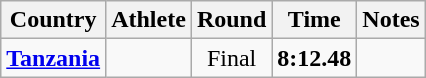<table class="wikitable sortable" style="text-align:center">
<tr>
<th>Country</th>
<th>Athlete</th>
<th>Round</th>
<th>Time</th>
<th>Notes</th>
</tr>
<tr>
<td align=left><strong><a href='#'>Tanzania</a></strong></td>
<td align=left></td>
<td>Final</td>
<td><strong>8:12.48</strong></td>
<td></td>
</tr>
</table>
